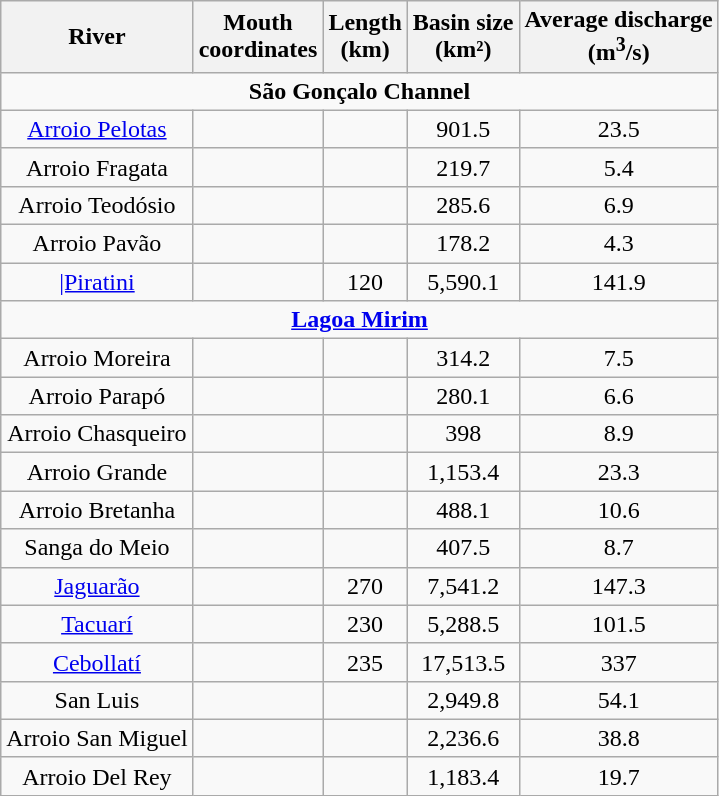<table class="wikitable" style="text-align:center;">
<tr>
<th>River</th>
<th>Mouth<br>coordinates</th>
<th>Length<br>(km)</th>
<th>Basin size<br>(km²)</th>
<th>Average discharge<br>(m<sup>3</sup>/s)</th>
</tr>
<tr>
<td colspan="5"><strong>São Gonçalo Channel</strong></td>
</tr>
<tr>
<td><a href='#'>Arroio Pelotas</a></td>
<td></td>
<td></td>
<td>901.5</td>
<td>23.5</td>
</tr>
<tr>
<td>Arroio Fragata</td>
<td></td>
<td></td>
<td>219.7</td>
<td>5.4</td>
</tr>
<tr>
<td>Arroio Teodósio</td>
<td></td>
<td></td>
<td>285.6</td>
<td>6.9</td>
</tr>
<tr>
<td>Arroio Pavão</td>
<td></td>
<td></td>
<td>178.2</td>
<td>4.3</td>
</tr>
<tr>
<td><a href='#'>|Piratini</a></td>
<td></td>
<td>120</td>
<td>5,590.1</td>
<td>141.9</td>
</tr>
<tr>
<td colspan="5"><strong><a href='#'>Lagoa Mirim</a></strong></td>
</tr>
<tr>
<td>Arroio Moreira</td>
<td></td>
<td></td>
<td>314.2</td>
<td>7.5</td>
</tr>
<tr>
<td>Arroio Parapó</td>
<td></td>
<td></td>
<td>280.1</td>
<td>6.6</td>
</tr>
<tr>
<td>Arroio Chasqueiro</td>
<td></td>
<td></td>
<td>398</td>
<td>8.9</td>
</tr>
<tr>
<td>Arroio Grande</td>
<td></td>
<td></td>
<td>1,153.4</td>
<td>23.3</td>
</tr>
<tr>
<td>Arroio Bretanha</td>
<td></td>
<td></td>
<td>488.1</td>
<td>10.6</td>
</tr>
<tr>
<td>Sanga do Meio</td>
<td></td>
<td></td>
<td>407.5</td>
<td>8.7</td>
</tr>
<tr>
<td><a href='#'>Jaguarão</a></td>
<td></td>
<td>270</td>
<td>7,541.2</td>
<td>147.3</td>
</tr>
<tr>
<td><a href='#'>Tacuarí</a></td>
<td></td>
<td>230</td>
<td>5,288.5</td>
<td>101.5</td>
</tr>
<tr>
<td><a href='#'>Cebollatí</a></td>
<td></td>
<td>235</td>
<td>17,513.5</td>
<td>337</td>
</tr>
<tr>
<td>San Luis</td>
<td></td>
<td></td>
<td>2,949.8</td>
<td>54.1</td>
</tr>
<tr>
<td>Arroio San Miguel</td>
<td></td>
<td></td>
<td>2,236.6</td>
<td>38.8</td>
</tr>
<tr>
<td>Arroio Del Rey</td>
<td></td>
<td></td>
<td>1,183.4</td>
<td>19.7</td>
</tr>
</table>
